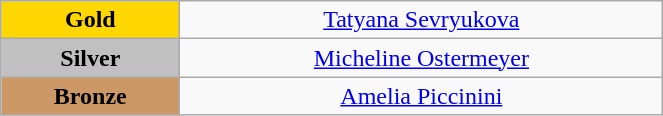<table class="wikitable" style="text-align:center; " width="35%">
<tr>
<td bgcolor="gold"><strong>Gold</strong></td>
<td><a href='#'>Tatyana Sevryukova</a><br>  <small><em></em></small></td>
</tr>
<tr>
<td bgcolor="silver"><strong>Silver</strong></td>
<td><a href='#'>Micheline Ostermeyer</a><br>  <small><em></em></small></td>
</tr>
<tr>
<td bgcolor="CC9966"><strong>Bronze</strong></td>
<td><a href='#'>Amelia Piccinini</a><br>  <small><em></em></small></td>
</tr>
</table>
